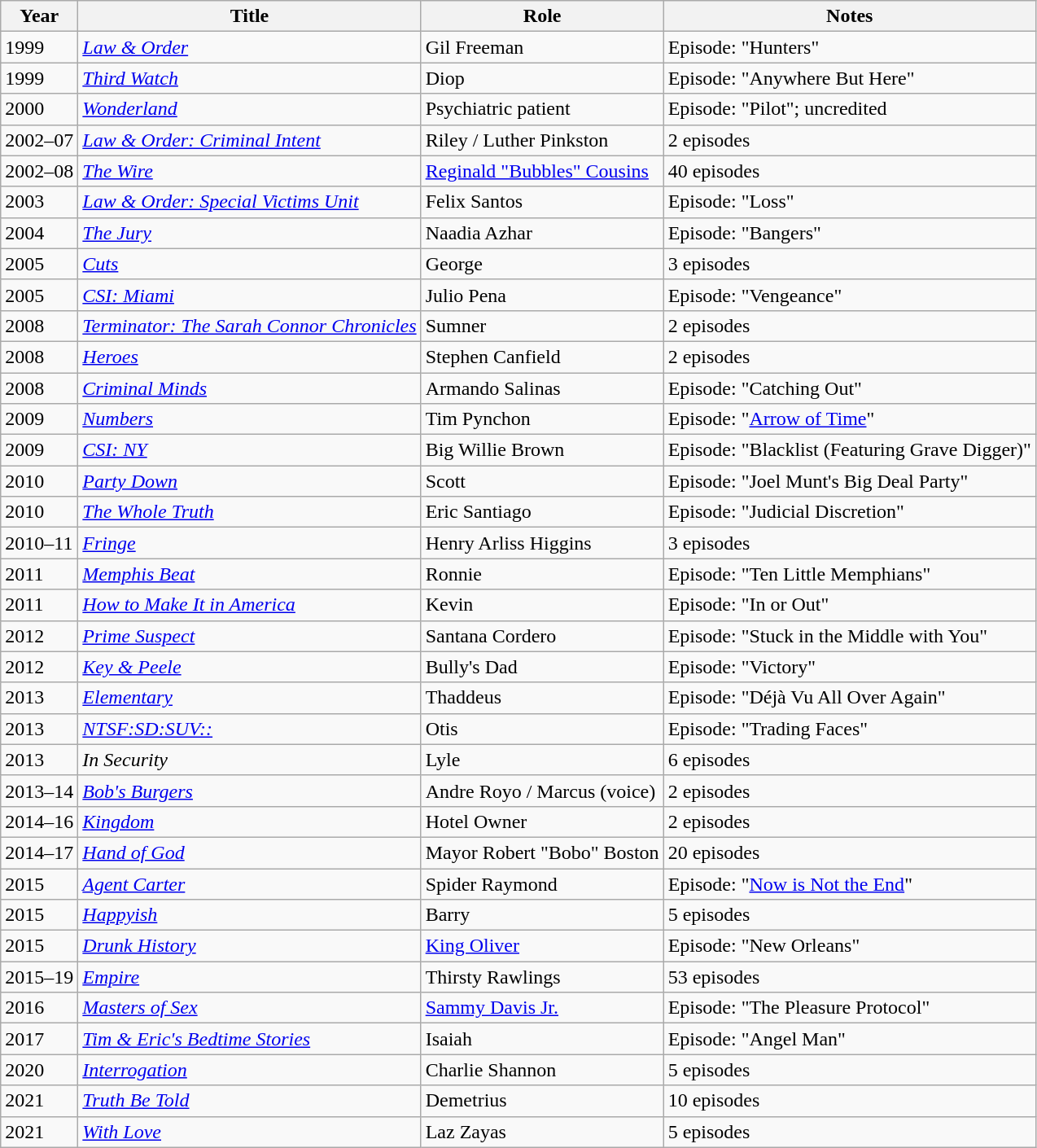<table class="wikitable sortable">
<tr>
<th>Year</th>
<th>Title</th>
<th>Role</th>
<th>Notes</th>
</tr>
<tr>
<td>1999</td>
<td><em><a href='#'>Law & Order</a></em></td>
<td>Gil Freeman</td>
<td>Episode: "Hunters"</td>
</tr>
<tr>
<td>1999</td>
<td><em><a href='#'>Third Watch</a></em></td>
<td>Diop</td>
<td>Episode: "Anywhere But Here"</td>
</tr>
<tr>
<td>2000</td>
<td><em><a href='#'>Wonderland</a></em></td>
<td>Psychiatric patient</td>
<td>Episode: "Pilot"; uncredited</td>
</tr>
<tr>
<td>2002–07</td>
<td><em><a href='#'>Law & Order: Criminal Intent</a></em></td>
<td>Riley / Luther Pinkston</td>
<td>2 episodes</td>
</tr>
<tr>
<td>2002–08</td>
<td><em><a href='#'>The Wire</a></em></td>
<td><a href='#'>Reginald "Bubbles" Cousins</a></td>
<td>40 episodes</td>
</tr>
<tr>
<td>2003</td>
<td><em><a href='#'>Law & Order: Special Victims Unit</a></em></td>
<td>Felix Santos</td>
<td>Episode: "Loss"</td>
</tr>
<tr>
<td>2004</td>
<td><em><a href='#'>The Jury</a></em></td>
<td>Naadia Azhar</td>
<td>Episode: "Bangers"</td>
</tr>
<tr>
<td>2005</td>
<td><em><a href='#'>Cuts</a></em></td>
<td>George</td>
<td>3 episodes</td>
</tr>
<tr>
<td>2005</td>
<td><em><a href='#'>CSI: Miami</a></em></td>
<td>Julio Pena</td>
<td>Episode: "Vengeance"</td>
</tr>
<tr>
<td>2008</td>
<td><em><a href='#'>Terminator: The Sarah Connor Chronicles</a></em></td>
<td>Sumner</td>
<td>2 episodes</td>
</tr>
<tr>
<td>2008</td>
<td><em><a href='#'>Heroes</a></em></td>
<td>Stephen Canfield</td>
<td>2 episodes</td>
</tr>
<tr>
<td>2008</td>
<td><em><a href='#'>Criminal Minds</a></em></td>
<td>Armando Salinas</td>
<td>Episode: "Catching Out"</td>
</tr>
<tr>
<td>2009</td>
<td><em><a href='#'>Numbers</a></em></td>
<td>Tim Pynchon</td>
<td>Episode: "<a href='#'>Arrow of Time</a>"</td>
</tr>
<tr>
<td>2009</td>
<td><em><a href='#'>CSI: NY</a></em></td>
<td>Big Willie Brown</td>
<td>Episode: "Blacklist (Featuring Grave Digger)"</td>
</tr>
<tr>
<td>2010</td>
<td><em><a href='#'>Party Down</a></em></td>
<td>Scott</td>
<td>Episode: "Joel Munt's Big Deal Party"</td>
</tr>
<tr>
<td>2010</td>
<td><em><a href='#'>The Whole Truth</a></em></td>
<td>Eric Santiago</td>
<td>Episode: "Judicial Discretion"</td>
</tr>
<tr>
<td>2010–11</td>
<td><em><a href='#'>Fringe</a></em></td>
<td>Henry Arliss Higgins</td>
<td>3 episodes</td>
</tr>
<tr>
<td>2011</td>
<td><em><a href='#'>Memphis Beat</a></em></td>
<td>Ronnie</td>
<td>Episode: "Ten Little Memphians"</td>
</tr>
<tr>
<td>2011</td>
<td><em><a href='#'>How to Make It in America</a></em></td>
<td>Kevin</td>
<td>Episode: "In or Out"</td>
</tr>
<tr>
<td>2012</td>
<td><em><a href='#'>Prime Suspect</a></em></td>
<td>Santana Cordero</td>
<td>Episode: "Stuck in the Middle with You"</td>
</tr>
<tr>
<td>2012</td>
<td><em><a href='#'>Key & Peele</a></em></td>
<td>Bully's Dad</td>
<td>Episode: "Victory"</td>
</tr>
<tr>
<td>2013</td>
<td><em><a href='#'>Elementary</a></em></td>
<td>Thaddeus</td>
<td>Episode: "Déjà Vu All Over Again"</td>
</tr>
<tr>
<td>2013</td>
<td><em><a href='#'>NTSF:SD:SUV::</a></em></td>
<td>Otis</td>
<td>Episode: "Trading Faces"</td>
</tr>
<tr>
<td>2013</td>
<td><em>In Security</em></td>
<td>Lyle</td>
<td>6 episodes</td>
</tr>
<tr>
<td>2013–14</td>
<td><em><a href='#'>Bob's Burgers</a></em></td>
<td>Andre Royo / Marcus (voice)</td>
<td>2 episodes</td>
</tr>
<tr>
<td>2014–16</td>
<td><em><a href='#'>Kingdom</a></em></td>
<td>Hotel Owner</td>
<td>2 episodes</td>
</tr>
<tr>
<td>2014–17</td>
<td><em><a href='#'>Hand of God</a></em></td>
<td>Mayor Robert "Bobo" Boston</td>
<td>20 episodes</td>
</tr>
<tr>
<td>2015</td>
<td><em><a href='#'>Agent Carter</a></em></td>
<td>Spider Raymond</td>
<td>Episode: "<a href='#'>Now is Not the End</a>"</td>
</tr>
<tr>
<td>2015</td>
<td><em><a href='#'>Happyish</a></em></td>
<td>Barry</td>
<td>5 episodes</td>
</tr>
<tr>
<td>2015</td>
<td><em><a href='#'>Drunk History</a></em></td>
<td><a href='#'>King Oliver</a></td>
<td>Episode: "New Orleans"</td>
</tr>
<tr>
<td>2015–19</td>
<td><em><a href='#'>Empire</a></em></td>
<td>Thirsty Rawlings</td>
<td>53 episodes</td>
</tr>
<tr>
<td>2016</td>
<td><em><a href='#'>Masters of Sex</a></em></td>
<td><a href='#'>Sammy Davis Jr.</a></td>
<td>Episode: "The Pleasure Protocol"</td>
</tr>
<tr>
<td>2017</td>
<td><em><a href='#'>Tim & Eric's Bedtime Stories</a></em></td>
<td>Isaiah</td>
<td>Episode: "Angel Man"</td>
</tr>
<tr>
<td>2020</td>
<td><em><a href='#'>Interrogation</a></em></td>
<td>Charlie Shannon</td>
<td>5 episodes</td>
</tr>
<tr>
<td>2021</td>
<td><em><a href='#'>Truth Be Told</a></em></td>
<td>Demetrius</td>
<td>10 episodes</td>
</tr>
<tr>
<td>2021</td>
<td><em><a href='#'>With Love</a></em></td>
<td>Laz Zayas</td>
<td>5 episodes</td>
</tr>
</table>
